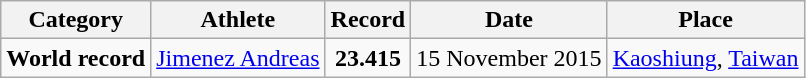<table class="wikitable" style="text-align:center">
<tr>
<th>Category</th>
<th>Athlete</th>
<th>Record</th>
<th>Date</th>
<th>Place</th>
</tr>
<tr>
<td><strong>World record </strong></td>
<td align="left"> <a href='#'>Jimenez Andreas</a></td>
<td><strong>23.415</strong></td>
<td>15 November 2015</td>
<td><a href='#'>Kaoshiung</a>, <a href='#'>Taiwan</a></td>
</tr>
</table>
